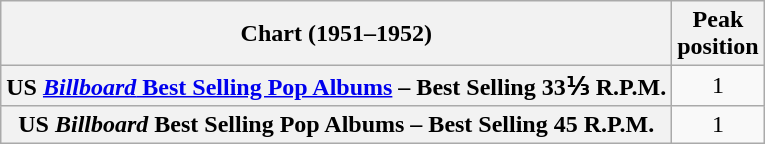<table class="wikitable plainrowheaders" style="text-align:center">
<tr>
<th scope="col">Chart (1951–1952)</th>
<th scope="col">Peak<br>position</th>
</tr>
<tr>
<th scope="row" align="left">US <a href='#'><em>Billboard</em> Best Selling Pop Albums</a> – Best Selling 33⅓ R.P.M.</th>
<td>1</td>
</tr>
<tr>
<th scope="row" align="left">US <em>Billboard</em> Best Selling Pop Albums – Best Selling 45 R.P.M.</th>
<td>1</td>
</tr>
</table>
